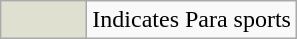<table class="wikitable">
<tr>
<td align=center style="width:50px;background-color:#E0E0D1"></td>
<td>Indicates Para sports</td>
</tr>
</table>
